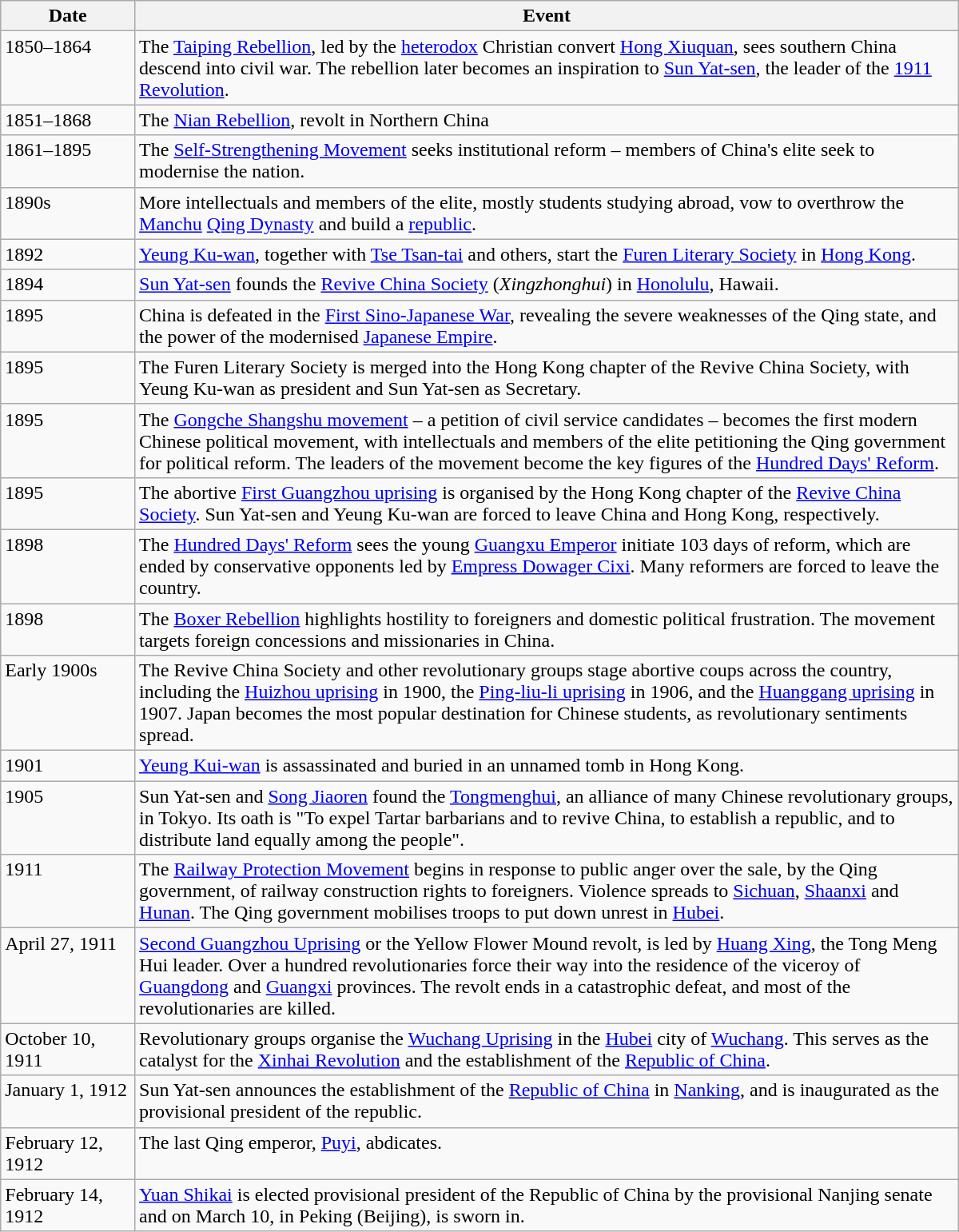<table class="wikitable" width="800">
<tr valign="top">
<th scope="row" width="14%">Date</th>
<th>Event</th>
</tr>
<tr valign="top">
<td>1850–1864</td>
<td>The <a href='#'>Taiping Rebellion</a>, led by the <a href='#'>heterodox</a> Christian convert <a href='#'>Hong Xiuquan</a>, sees southern China descend into civil war.  The rebellion later becomes an inspiration to <a href='#'>Sun Yat-sen</a>, the leader of the <a href='#'>1911 Revolution</a>.</td>
</tr>
<tr valign="top">
<td>1851–1868</td>
<td>The <a href='#'>Nian Rebellion</a>, revolt in Northern China</td>
</tr>
<tr valign="top">
<td>1861–1895</td>
<td>The <a href='#'>Self-Strengthening Movement</a> seeks institutional reform – members of China's elite seek to modernise the nation.</td>
</tr>
<tr valign="top">
<td>1890s</td>
<td>More intellectuals and members of the elite, mostly students studying abroad, vow to overthrow the <a href='#'>Manchu</a> <a href='#'>Qing Dynasty</a> and build a <a href='#'>republic</a>.</td>
</tr>
<tr valign="top">
<td>1892</td>
<td><a href='#'>Yeung Ku-wan</a>, together with <a href='#'>Tse Tsan-tai</a> and others, start the <a href='#'>Furen Literary Society</a> in <a href='#'>Hong Kong</a>.</td>
</tr>
<tr valign="top">
<td>1894</td>
<td><a href='#'>Sun Yat-sen</a> founds the <a href='#'>Revive China Society</a> (<em>Xingzhonghui</em>) in <a href='#'>Honolulu</a>, Hawaii.</td>
</tr>
<tr valign="top">
<td>1895</td>
<td>China is defeated in the <a href='#'>First Sino-Japanese War</a>, revealing the severe weaknesses of the Qing state, and the power of the modernised <a href='#'>Japanese Empire</a>.</td>
</tr>
<tr valign="top">
<td>1895</td>
<td>The Furen Literary Society is merged into the Hong Kong chapter of the Revive China Society, with Yeung Ku-wan as president and Sun Yat-sen as Secretary.</td>
</tr>
<tr valign="top">
<td>1895</td>
<td>The <a href='#'>Gongche Shangshu movement</a> – a petition of civil service candidates – becomes the first modern Chinese political movement, with intellectuals and members of the elite petitioning the Qing government for political reform. The leaders of the movement become the key figures of the <a href='#'>Hundred Days' Reform</a>.</td>
</tr>
<tr valign="top">
<td>1895</td>
<td>The abortive <a href='#'>First Guangzhou uprising</a> is organised by the Hong Kong chapter of the <a href='#'>Revive China Society</a>.  Sun Yat-sen and Yeung Ku-wan are forced to leave China and Hong Kong, respectively.</td>
</tr>
<tr valign="top">
<td>1898</td>
<td>The <a href='#'>Hundred Days' Reform</a> sees the young <a href='#'>Guangxu Emperor</a> initiate 103 days of reform, which are ended by conservative opponents led by <a href='#'>Empress Dowager Cixi</a>.  Many reformers are forced to leave the country.</td>
</tr>
<tr valign="top">
<td>1898</td>
<td>The <a href='#'>Boxer Rebellion</a> highlights hostility to foreigners and domestic political frustration.  The movement targets foreign concessions and missionaries in China.</td>
</tr>
<tr valign="top">
<td>Early 1900s</td>
<td>The Revive China Society and other revolutionary groups stage abortive coups across the country, including the <a href='#'>Huizhou uprising</a> in 1900, the <a href='#'>Ping-liu-li uprising</a> in 1906, and the <a href='#'>Huanggang uprising</a> in 1907.  Japan becomes the most popular destination for Chinese students, as revolutionary sentiments spread.</td>
</tr>
<tr valign="top">
<td>1901</td>
<td><a href='#'>Yeung Kui-wan</a> is assassinated and buried in an unnamed tomb in Hong Kong.</td>
</tr>
<tr valign="top">
<td>1905</td>
<td>Sun Yat-sen and <a href='#'>Song Jiaoren</a> found the <a href='#'>Tongmenghui</a>, an alliance of many Chinese revolutionary groups, in Tokyo.  Its oath is "To expel Tartar barbarians and to revive China, to establish a republic, and to distribute land equally among the people".</td>
</tr>
<tr valign="top">
<td>1911</td>
<td>The <a href='#'>Railway Protection Movement</a> begins in response to public anger over the sale, by the Qing government, of railway construction rights to foreigners.  Violence spreads to <a href='#'>Sichuan</a>, <a href='#'>Shaanxi</a> and <a href='#'>Hunan</a>.  The Qing government mobilises troops to put down unrest in <a href='#'>Hubei</a>.</td>
</tr>
<tr valign="top">
<td>April 27, 1911</td>
<td><a href='#'>Second Guangzhou Uprising</a> or the Yellow Flower Mound revolt, is led by <a href='#'>Huang Xing</a>, the Tong Meng Hui leader.  Over a hundred revolutionaries force their way into the residence of the viceroy of <a href='#'>Guangdong</a> and <a href='#'>Guangxi</a> provinces.  The revolt ends in a catastrophic defeat, and most of the revolutionaries are killed.</td>
</tr>
<tr valign="top">
<td>October 10, 1911</td>
<td>Revolutionary groups organise the <a href='#'>Wuchang Uprising</a> in the <a href='#'>Hubei</a> city of <a href='#'>Wuchang</a>.  This serves as the catalyst for the <a href='#'>Xinhai Revolution</a> and the establishment of the <a href='#'>Republic of China</a>.</td>
</tr>
<tr valign="top">
<td>January 1, 1912</td>
<td>Sun Yat-sen announces the establishment of the <a href='#'>Republic of China</a> in <a href='#'>Nanking</a>, and is inaugurated as the provisional president of the republic.</td>
</tr>
<tr valign="top">
<td>February 12, 1912</td>
<td>The last Qing emperor, <a href='#'>Puyi</a>, abdicates.</td>
</tr>
<tr valign="top">
<td>February 14, 1912</td>
<td><a href='#'>Yuan Shikai</a> is elected provisional president of the Republic of China by the provisional Nanjing senate and on March 10, in Peking (Beijing), is sworn in.</td>
</tr>
</table>
